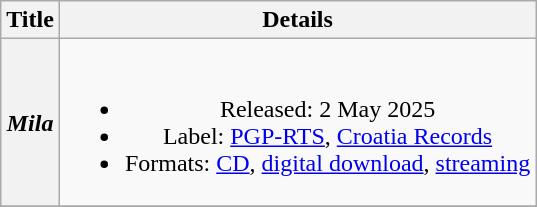<table class="wikitable plainrowheaders" style="text-align:center;">
<tr>
<th scope="col">Title</th>
<th scope="col">Details</th>
</tr>
<tr>
<th scope="row"><em>Mila</em></th>
<td><br><ul><li>Released: 2 May 2025</li><li>Label: <a href='#'>PGP-RTS</a>, <a href='#'>Croatia Records</a></li><li>Formats: <a href='#'>CD</a>, <a href='#'>digital download</a>, <a href='#'>streaming</a></li></ul></td>
</tr>
<tr>
</tr>
</table>
